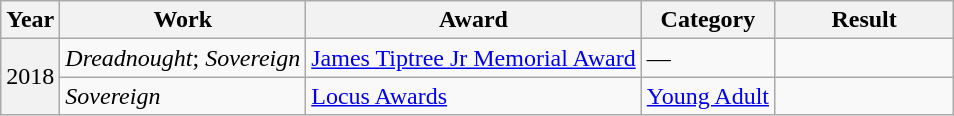<table class="wikitable sortable">
<tr>
<th>Year</th>
<th>Work</th>
<th>Award</th>
<th>Category</th>
<th style="min-width: 7em">Result</th>
</tr>
<tr>
<th rowspan="2" style="font-weight: normal">2018</th>
<td><em>Dreadnought</em>; <em>Sovereign</em></td>
<td><a href='#'>James Tiptree Jr Memorial Award</a></td>
<td>—</td>
<td></td>
</tr>
<tr>
<td><em>Sovereign</em></td>
<td><a href='#'>Locus Awards</a></td>
<td><a href='#'>Young Adult</a></td>
<td></td>
</tr>
</table>
